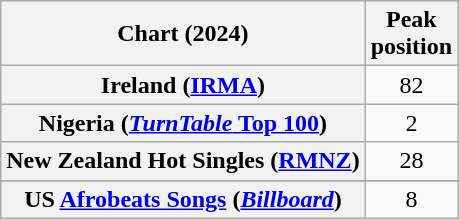<table class="wikitable plainrowheaders sortable" style="text-align:center">
<tr>
<th scope="col">Chart (2024)</th>
<th scope="col">Peak<br>position</th>
</tr>
<tr>
<th scope="row">Ireland (<a href='#'>IRMA</a>)</th>
<td>82</td>
</tr>
<tr>
<th scope="row">Nigeria (<a href='#'><em>TurnTable</em> Top 100</a>)</th>
<td>2</td>
</tr>
<tr>
<th scope="row">New Zealand Hot Singles (<a href='#'>RMNZ</a>)</th>
<td>28</td>
</tr>
<tr>
</tr>
<tr>
</tr>
<tr>
</tr>
<tr>
<th scope="row">US <a href='#'>Afrobeats Songs</a> (<em><a href='#'>Billboard</a></em>)</th>
<td>8</td>
</tr>
</table>
